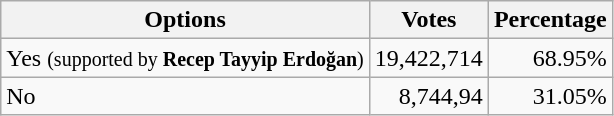<table class="wikitable">
<tr>
<th>Options</th>
<th>Votes</th>
<th>Percentage</th>
</tr>
<tr>
<td>Yes <small>(supported by <strong>Recep Tayyip Erdoğan</strong>)</small></td>
<td>19,422,714</td>
<td align=right>68.95%</td>
</tr>
<tr>
<td>No</td>
<td align=right>8,744,94</td>
<td align=right>31.05%</td>
</tr>
</table>
